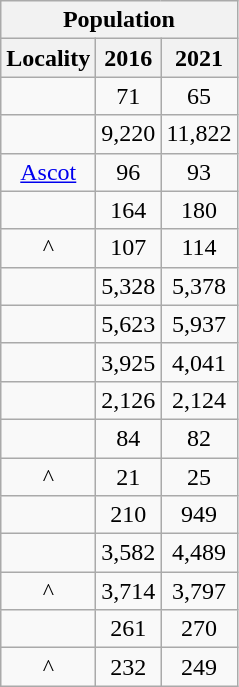<table class="wikitable" style="text-align:center;">
<tr>
<th colspan="3" style="text-align:center; font-weight:bold">Population</th>
</tr>
<tr>
<th style="text-align:center; background:  font-weight:bold">Locality</th>
<th style="text-align:center; background:  font-weight:bold"><strong>2016</strong></th>
<th style="text-align:center; background:  font-weight:bold"><strong>2021</strong></th>
</tr>
<tr>
<td></td>
<td>71</td>
<td>65</td>
</tr>
<tr>
<td></td>
<td>9,220</td>
<td>11,822</td>
</tr>
<tr>
<td><a href='#'>Ascot</a></td>
<td>96</td>
<td>93</td>
</tr>
<tr>
<td></td>
<td>164</td>
<td>180</td>
</tr>
<tr>
<td>^</td>
<td>107</td>
<td>114</td>
</tr>
<tr>
<td></td>
<td>5,328</td>
<td>5,378</td>
</tr>
<tr>
<td></td>
<td>5,623</td>
<td>5,937</td>
</tr>
<tr>
<td></td>
<td>3,925</td>
<td>4,041</td>
</tr>
<tr>
<td></td>
<td>2,126</td>
<td>2,124</td>
</tr>
<tr>
<td></td>
<td>84</td>
<td>82</td>
</tr>
<tr>
<td>^</td>
<td>21</td>
<td>25</td>
</tr>
<tr>
<td></td>
<td>210</td>
<td>949</td>
</tr>
<tr>
<td></td>
<td>3,582</td>
<td>4,489</td>
</tr>
<tr>
<td>^</td>
<td>3,714</td>
<td>3,797</td>
</tr>
<tr>
<td></td>
<td>261</td>
<td>270</td>
</tr>
<tr>
<td>^</td>
<td>232</td>
<td>249</td>
</tr>
</table>
